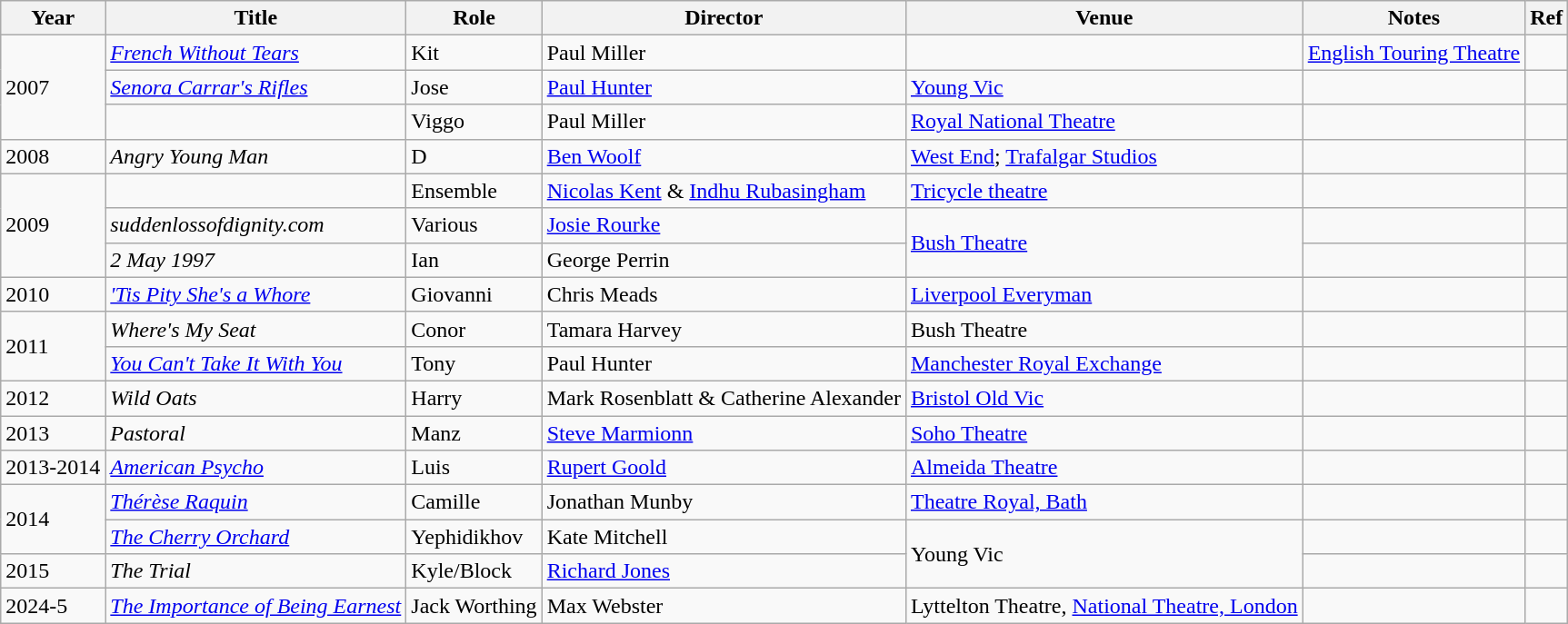<table class="wikitable sortable plainrowheaders">
<tr>
<th>Year</th>
<th>Title</th>
<th>Role</th>
<th>Director</th>
<th>Venue</th>
<th>Notes</th>
<th>Ref</th>
</tr>
<tr>
<td rowspan="3">2007</td>
<td scope="row"><em><a href='#'>French Without Tears</a></em></td>
<td>Kit</td>
<td>Paul Miller</td>
<td></td>
<td><a href='#'>English Touring Theatre</a></td>
<td></td>
</tr>
<tr>
<td scope="row"><em><a href='#'>Senora Carrar's Rifles</a></em></td>
<td>Jose</td>
<td><a href='#'>Paul Hunter</a></td>
<td><a href='#'>Young Vic</a></td>
<td></td>
<td></td>
</tr>
<tr>
<td scope="row"><em></em></td>
<td>Viggo</td>
<td>Paul Miller</td>
<td><a href='#'>Royal National Theatre</a></td>
<td></td>
<td></td>
</tr>
<tr>
<td>2008</td>
<td scope="row"><em>Angry Young Man</em></td>
<td>D</td>
<td><a href='#'>Ben Woolf</a></td>
<td><a href='#'>West End</a>; <a href='#'>Trafalgar Studios</a></td>
<td></td>
<td></td>
</tr>
<tr>
<td rowspan="3">2009</td>
<td scope="row"><em></em></td>
<td>Ensemble</td>
<td><a href='#'>Nicolas Kent</a> & <a href='#'>Indhu Rubasingham</a></td>
<td><a href='#'>Tricycle theatre</a></td>
<td></td>
<td></td>
</tr>
<tr>
<td scope="row"><em>suddenlossofdignity.com</em></td>
<td>Various</td>
<td><a href='#'>Josie Rourke</a></td>
<td rowspan="2"><a href='#'>Bush Theatre</a></td>
<td></td>
<td></td>
</tr>
<tr>
<td scope="row"><em>2 May 1997</em></td>
<td>Ian</td>
<td>George Perrin</td>
<td></td>
<td></td>
</tr>
<tr>
<td>2010</td>
<td scope="row"><em><a href='#'>'Tis Pity She's a Whore</a></em></td>
<td>Giovanni</td>
<td>Chris Meads</td>
<td><a href='#'>Liverpool Everyman</a></td>
<td></td>
<td></td>
</tr>
<tr>
<td rowspan="2">2011</td>
<td scope="row"><em>Where's My Seat</em></td>
<td>Conor</td>
<td>Tamara Harvey</td>
<td>Bush Theatre</td>
<td></td>
<td></td>
</tr>
<tr>
<td scope="row"><em><a href='#'>You Can't Take It With You</a></em></td>
<td>Tony</td>
<td>Paul Hunter</td>
<td><a href='#'>Manchester Royal Exchange</a></td>
<td></td>
<td></td>
</tr>
<tr>
<td>2012</td>
<td scope="row"><em>Wild Oats</em></td>
<td>Harry</td>
<td>Mark Rosenblatt & Catherine Alexander</td>
<td><a href='#'>Bristol Old Vic</a></td>
<td></td>
<td></td>
</tr>
<tr>
<td>2013</td>
<td scope="row"><em>Pastoral</em></td>
<td>Manz</td>
<td><a href='#'>Steve Marmionn</a></td>
<td><a href='#'>Soho Theatre</a></td>
<td></td>
<td></td>
</tr>
<tr>
<td>2013-2014</td>
<td scope="row"><em><a href='#'>American Psycho</a></em></td>
<td>Luis</td>
<td><a href='#'>Rupert Goold</a></td>
<td><a href='#'>Almeida Theatre</a></td>
<td></td>
<td></td>
</tr>
<tr>
<td rowspan="2">2014</td>
<td scope="row"><em><a href='#'>Thérèse Raquin</a></em></td>
<td>Camille</td>
<td>Jonathan Munby</td>
<td><a href='#'>Theatre Royal, Bath</a></td>
<td></td>
<td></td>
</tr>
<tr>
<td scope="row"><em><a href='#'>The Cherry Orchard</a></em></td>
<td>Yephidikhov</td>
<td>Kate Mitchell</td>
<td rowspan="2">Young Vic</td>
<td></td>
<td></td>
</tr>
<tr>
<td>2015</td>
<td scope="row"><em>The Trial</em></td>
<td>Kyle/Block</td>
<td><a href='#'>Richard Jones</a></td>
<td></td>
<td></td>
</tr>
<tr>
<td>2024-5</td>
<td scope="row"><em><a href='#'>The Importance of Being Earnest</a></em></td>
<td>Jack Worthing</td>
<td>Max Webster</td>
<td rowspan="2">Lyttelton Theatre, <a href='#'>National Theatre, London</a></td>
<td></td>
<td></td>
</tr>
</table>
